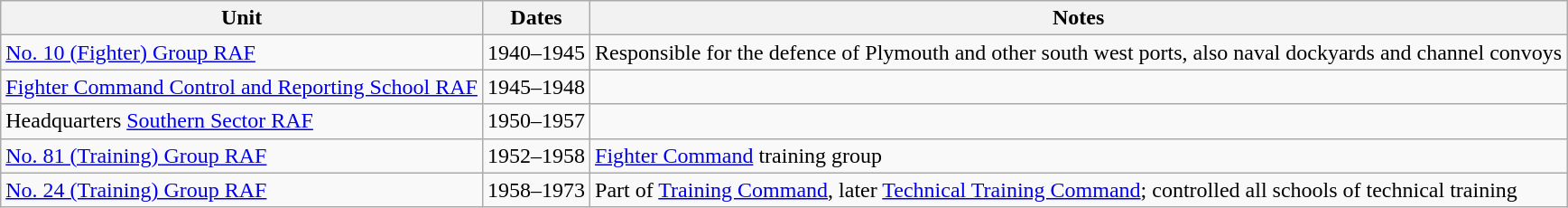<table class="wikitable">
<tr>
<th>Unit</th>
<th>Dates</th>
<th>Notes</th>
</tr>
<tr>
<td><a href='#'>No. 10 (Fighter) Group RAF</a></td>
<td>1940–1945</td>
<td>Responsible for the defence of Plymouth and other south west ports, also naval dockyards and channel convoys</td>
</tr>
<tr>
<td><a href='#'>Fighter Command Control and Reporting School RAF</a></td>
<td>1945–1948</td>
<td></td>
</tr>
<tr>
<td>Headquarters <a href='#'>Southern Sector RAF</a></td>
<td>1950–1957</td>
<td></td>
</tr>
<tr>
<td><a href='#'>No. 81 (Training) Group RAF</a></td>
<td>1952–1958</td>
<td><a href='#'>Fighter Command</a> training group</td>
</tr>
<tr>
<td><a href='#'>No. 24 (Training) Group RAF</a></td>
<td>1958–1973</td>
<td>Part of <a href='#'>Training Command</a>, later <a href='#'>Technical Training Command</a>; controlled all schools of technical training</td>
</tr>
</table>
